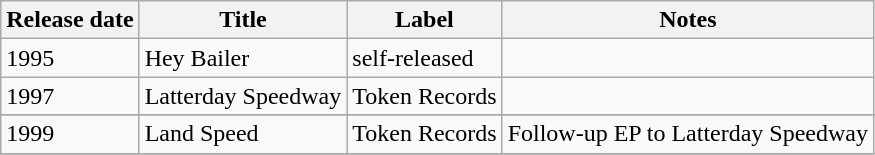<table class="wikitable">
<tr>
<th>Release date</th>
<th>Title</th>
<th>Label</th>
<th>Notes</th>
</tr>
<tr>
<td>1995</td>
<td>Hey Bailer</td>
<td>self-released</td>
<td></td>
</tr>
<tr>
<td>1997</td>
<td>Latterday Speedway</td>
<td>Token Records</td>
<td></td>
</tr>
<tr>
</tr>
<tr>
<td>1999</td>
<td>Land Speed</td>
<td>Token Records</td>
<td>Follow-up EP to Latterday Speedway</td>
</tr>
<tr>
</tr>
</table>
